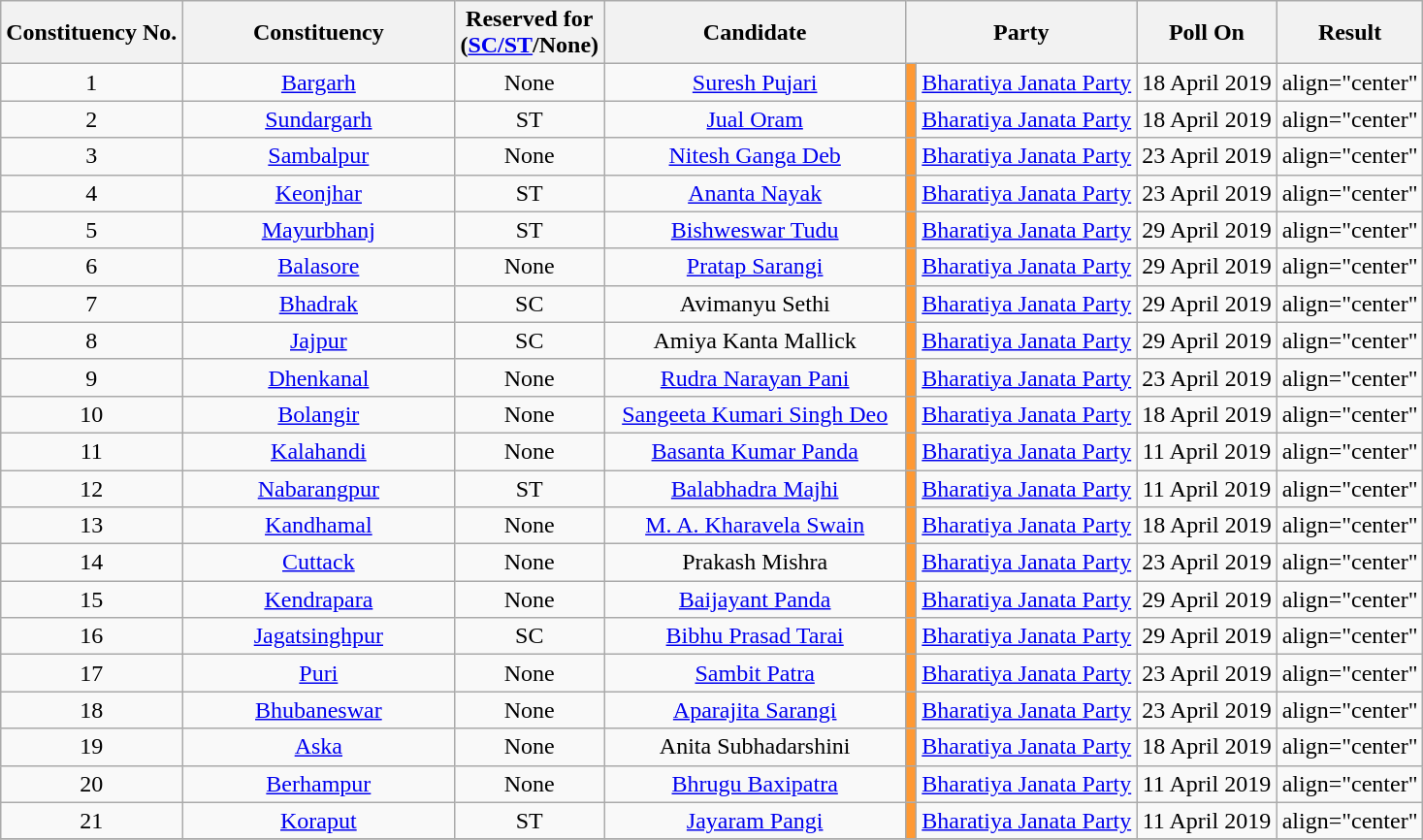<table class="wikitable sortable" style="text-align:center;">
<tr>
<th>Constituency No.</th>
<th style="width:180px;">Constituency</th>
<th>Reserved for<br>(<a href='#'>SC/ST</a>/None)</th>
<th style="width:200px;">Candidate</th>
<th colspan="2">Party</th>
<th>Poll On</th>
<th>Result</th>
</tr>
<tr>
<td align="center">1</td>
<td><a href='#'>Bargarh</a></td>
<td align="center">None</td>
<td><a href='#'>Suresh Pujari</a></td>
<td bgcolor=#FF9933></td>
<td><a href='#'>Bharatiya Janata Party</a></td>
<td align="center">18 April 2019</td>
<td>align="center" </td>
</tr>
<tr>
<td align="center">2</td>
<td><a href='#'>Sundargarh</a></td>
<td align="center">ST</td>
<td><a href='#'>Jual Oram</a></td>
<td bgcolor=#FF9933></td>
<td><a href='#'>Bharatiya Janata Party</a></td>
<td align="center">18 April 2019</td>
<td>align="center" </td>
</tr>
<tr>
<td align="center">3</td>
<td><a href='#'>Sambalpur</a></td>
<td align="center">None</td>
<td><a href='#'>Nitesh Ganga Deb</a></td>
<td bgcolor=#FF9933></td>
<td><a href='#'>Bharatiya Janata Party</a></td>
<td align="center">23 April 2019</td>
<td>align="center" </td>
</tr>
<tr>
<td align="center">4</td>
<td><a href='#'>Keonjhar</a></td>
<td align="center">ST</td>
<td><a href='#'>Ananta Nayak</a></td>
<td bgcolor=#FF9933></td>
<td><a href='#'>Bharatiya Janata Party</a></td>
<td align="center">23 April 2019</td>
<td>align="center" </td>
</tr>
<tr>
<td align="center">5</td>
<td><a href='#'>Mayurbhanj</a></td>
<td align="center">ST</td>
<td><a href='#'>Bishweswar Tudu</a></td>
<td bgcolor="#FF9933"></td>
<td><a href='#'>Bharatiya Janata Party</a></td>
<td align="center">29 April 2019</td>
<td>align="center" </td>
</tr>
<tr>
<td align="center">6</td>
<td><a href='#'>Balasore</a></td>
<td align="center">None</td>
<td><a href='#'>Pratap Sarangi</a></td>
<td bgcolor=#FF9933></td>
<td><a href='#'>Bharatiya Janata Party</a></td>
<td align="center">29 April 2019</td>
<td>align="center" </td>
</tr>
<tr>
<td align="center">7</td>
<td><a href='#'>Bhadrak</a></td>
<td align="center">SC</td>
<td>Avimanyu Sethi</td>
<td bgcolor="#FF9933"></td>
<td><a href='#'>Bharatiya Janata Party</a></td>
<td align="center">29 April 2019</td>
<td>align="center" </td>
</tr>
<tr>
<td align="center">8</td>
<td><a href='#'>Jajpur</a></td>
<td align="center">SC</td>
<td>Amiya Kanta Mallick</td>
<td bgcolor="#FF9933"></td>
<td><a href='#'>Bharatiya Janata Party</a></td>
<td align="center">29 April 2019</td>
<td>align="center" </td>
</tr>
<tr>
<td align="center">9</td>
<td><a href='#'>Dhenkanal</a></td>
<td align="center">None</td>
<td><a href='#'>Rudra Narayan Pani</a></td>
<td bgcolor=#FF9933></td>
<td><a href='#'>Bharatiya Janata Party</a></td>
<td align="center">23 April 2019</td>
<td>align="center" </td>
</tr>
<tr>
<td align="center">10</td>
<td><a href='#'>Bolangir</a></td>
<td align="center">None</td>
<td><a href='#'>Sangeeta Kumari Singh Deo</a></td>
<td bgcolor=#FF9933></td>
<td><a href='#'>Bharatiya Janata Party</a></td>
<td align="center">18 April 2019</td>
<td>align="center" </td>
</tr>
<tr>
<td align="center">11</td>
<td><a href='#'>Kalahandi</a></td>
<td align="center">None</td>
<td><a href='#'>Basanta Kumar Panda</a></td>
<td bgcolor=#FF9933></td>
<td><a href='#'>Bharatiya Janata Party</a></td>
<td align="center">11 April 2019</td>
<td>align="center" </td>
</tr>
<tr>
<td align="center">12</td>
<td><a href='#'>Nabarangpur</a></td>
<td align="center">ST</td>
<td><a href='#'>Balabhadra Majhi</a></td>
<td bgcolor=#FF9933></td>
<td><a href='#'>Bharatiya Janata Party</a></td>
<td align="center">11 April 2019</td>
<td>align="center" </td>
</tr>
<tr>
<td align="center">13</td>
<td><a href='#'>Kandhamal</a></td>
<td align="center">None</td>
<td><a href='#'>M. A. Kharavela Swain</a></td>
<td bgcolor=#FF9933></td>
<td><a href='#'>Bharatiya Janata Party</a></td>
<td align="center">18 April 2019</td>
<td>align="center" </td>
</tr>
<tr>
<td align="center">14</td>
<td><a href='#'>Cuttack</a></td>
<td align="center">None</td>
<td>Prakash Mishra</td>
<td bgcolor=#FF9933></td>
<td><a href='#'>Bharatiya Janata Party</a></td>
<td align="center">23 April 2019</td>
<td>align="center" </td>
</tr>
<tr>
<td align="center">15</td>
<td><a href='#'>Kendrapara</a></td>
<td align="center">None</td>
<td><a href='#'>Baijayant Panda</a></td>
<td bgcolor=#FF9933></td>
<td><a href='#'>Bharatiya Janata Party</a></td>
<td align="center">29 April 2019</td>
<td>align="center" </td>
</tr>
<tr>
<td align="center">16</td>
<td><a href='#'>Jagatsinghpur</a></td>
<td align="center">SC</td>
<td><a href='#'>Bibhu Prasad Tarai</a></td>
<td bgcolor=#FF9933></td>
<td><a href='#'>Bharatiya Janata Party</a></td>
<td align="center">29 April 2019</td>
<td>align="center" </td>
</tr>
<tr>
<td align="center">17</td>
<td><a href='#'>Puri</a></td>
<td align="center">None</td>
<td><a href='#'>Sambit Patra</a></td>
<td bgcolor=#FF9933></td>
<td><a href='#'>Bharatiya Janata Party</a></td>
<td align="center">23 April 2019</td>
<td>align="center" </td>
</tr>
<tr>
<td align="center">18</td>
<td><a href='#'>Bhubaneswar</a></td>
<td align="center">None</td>
<td><a href='#'>Aparajita Sarangi</a></td>
<td bgcolor=#FF9933></td>
<td><a href='#'>Bharatiya Janata Party</a></td>
<td align="center">23 April 2019</td>
<td>align="center" </td>
</tr>
<tr>
<td align="center">19</td>
<td><a href='#'>Aska</a></td>
<td align="center">None</td>
<td>Anita Subhadarshini</td>
<td bgcolor=#FF9933></td>
<td><a href='#'>Bharatiya Janata Party</a></td>
<td align="center">18 April 2019</td>
<td>align="center" </td>
</tr>
<tr>
<td align="center">20</td>
<td><a href='#'>Berhampur</a></td>
<td align="center">None</td>
<td><a href='#'>Bhrugu Baxipatra</a></td>
<td bgcolor=#FF9933></td>
<td><a href='#'>Bharatiya Janata Party</a></td>
<td align="center">11 April 2019</td>
<td>align="center" </td>
</tr>
<tr>
<td align="center">21</td>
<td><a href='#'>Koraput</a></td>
<td align="center">ST</td>
<td><a href='#'>Jayaram Pangi</a></td>
<td bgcolor=#FF9933></td>
<td><a href='#'>Bharatiya Janata Party</a></td>
<td align="center">11 April 2019</td>
<td>align="center" </td>
</tr>
<tr>
</tr>
</table>
